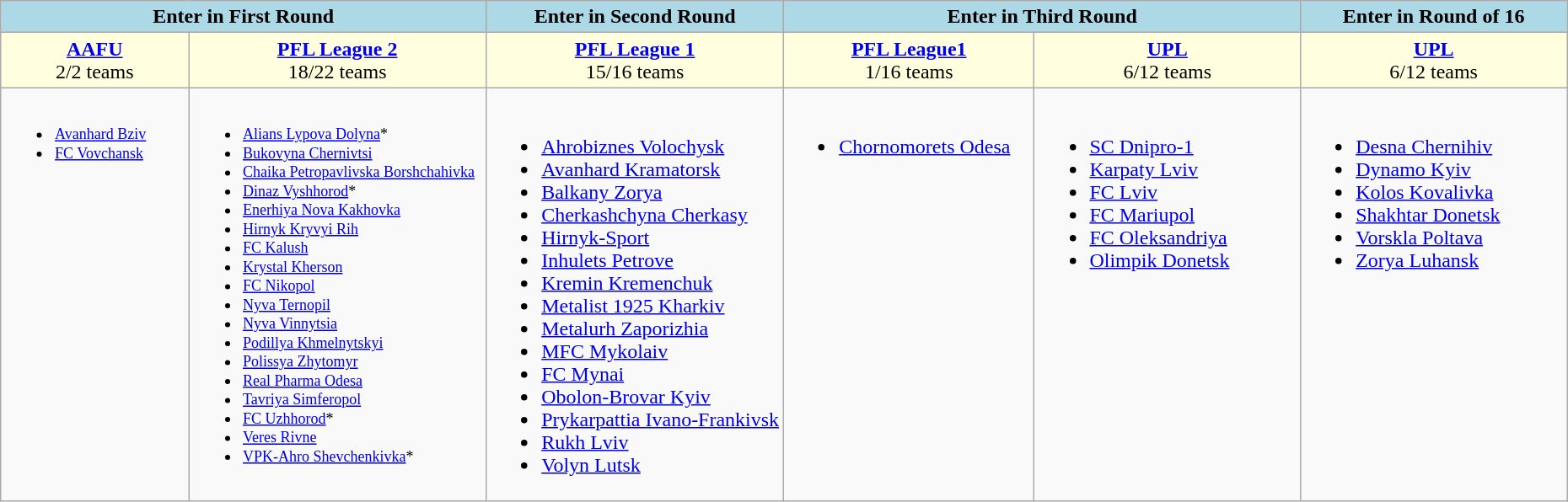<table class="wikitable">
<tr style="vertical-align:top; background:lightblue; text-align:center;">
<td colspan="2" style="width:29%;"><strong>Enter in First Round</strong></td>
<td style="width:19%;"><strong>Enter in Second Round</strong></td>
<td colspan="2" style="width:35%;"><strong>Enter in Third Round</strong></td>
<td style="width:17%;"><strong>Enter in Round of 16</strong></td>
</tr>
<tr style="vertical-align:top; background:lightyellow;">
<td style="text-align:center; width:12%;"><strong><a href='#'>AAFU</a></strong><br>2/2 teams</td>
<td style="text-align:center; width:19%;"><strong><a href='#'>PFL League 2</a></strong><br>18/22 teams</td>
<td style="text-align:center; width:19%;"><strong><a href='#'>PFL League 1</a></strong><br>15/16 teams</td>
<td style="text-align:center; width:16%;"><strong><a href='#'>PFL League1</a></strong><br>1/16 teams</td>
<td style="text-align:center; width:17%;"><strong><a href='#'>UPL</a></strong><br> 6/12 teams</td>
<td style="text-align:center; width:16%;"><strong><a href='#'>UPL</a></strong><br> 6/12 teams</td>
</tr>
<tr valign="top">
<td style="font-size: 75%;"><br><ul><li><a href='#'>Avanhard Bziv</a></li><li><a href='#'>FC Vovchansk</a></li></ul></td>
<td style="font-size: 75%;"><br><ul><li><a href='#'>Alians Lypova Dolyna</a>*</li><li><a href='#'>Bukovyna Chernivtsi</a></li><li><a href='#'>Chaika Petropavlivska Borshchahivka</a></li><li><a href='#'>Dinaz Vyshhorod</a>*</li><li><a href='#'>Enerhiya Nova Kakhovka</a></li><li><a href='#'>Hirnyk Kryvyi Rih</a></li><li><a href='#'>FC Kalush</a></li><li><a href='#'>Krystal Kherson</a></li><li><a href='#'>FC Nikopol</a></li><li><a href='#'>Nyva Ternopil</a></li><li><a href='#'>Nyva Vinnytsia</a></li><li><a href='#'>Podillya Khmelnytskyi</a></li><li><a href='#'>Polissya Zhytomyr</a></li><li><a href='#'>Real Pharma Odesa</a></li><li><a href='#'>Tavriya Simferopol</a></li><li><a href='#'>FC Uzhhorod</a>*</li><li><a href='#'>Veres Rivne</a></li><li><a href='#'>VPK-Ahro Shevchenkivka</a>*</li></ul></td>
<td><br><ul><li><a href='#'>Ahrobiznes Volochysk</a></li><li><a href='#'>Avanhard Kramatorsk</a></li><li><a href='#'>Balkany Zorya</a></li><li><a href='#'>Cherkashchyna Cherkasy</a></li><li><a href='#'>Hirnyk-Sport</a></li><li><a href='#'>Inhulets Petrove</a></li><li><a href='#'>Kremin Kremenchuk</a></li><li><a href='#'>Metalist 1925 Kharkiv</a></li><li><a href='#'>Metalurh Zaporizhia</a></li><li><a href='#'>MFC Mykolaiv</a></li><li><a href='#'>FC Mynai</a></li><li><a href='#'>Obolon-Brovar Kyiv</a></li><li><a href='#'>Prykarpattia Ivano-Frankivsk</a></li><li><a href='#'>Rukh Lviv</a></li><li><a href='#'>Volyn Lutsk</a></li></ul></td>
<td><br><ul><li><a href='#'>Chornomorets Odesa</a></li></ul></td>
<td><br><ul><li><a href='#'>SC Dnipro-1</a></li><li><a href='#'>Karpaty Lviv</a></li><li><a href='#'>FC Lviv</a></li><li><a href='#'>FC Mariupol</a></li><li><a href='#'>FC Oleksandriya</a></li><li><a href='#'>Olimpik Donetsk</a></li></ul></td>
<td><br><ul><li><a href='#'>Desna Chernihiv</a></li><li><a href='#'>Dynamo Kyiv</a></li><li><a href='#'>Kolos Kovalivka</a></li><li><a href='#'>Shakhtar Donetsk</a></li><li><a href='#'>Vorskla Poltava</a></li><li><a href='#'>Zorya Luhansk</a></li></ul></td>
</tr>
</table>
